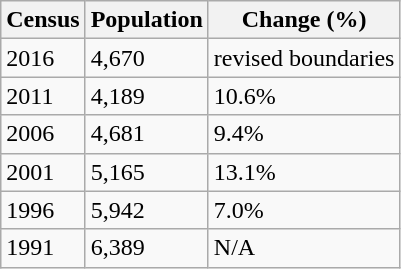<table class="wikitable">
<tr>
<th>Census</th>
<th>Population</th>
<th>Change (%)</th>
</tr>
<tr>
<td>2016</td>
<td>4,670</td>
<td>revised boundaries</td>
</tr>
<tr>
<td>2011</td>
<td>4,189</td>
<td>10.6%</td>
</tr>
<tr>
<td>2006</td>
<td>4,681</td>
<td>9.4%</td>
</tr>
<tr>
<td>2001</td>
<td>5,165</td>
<td>13.1%</td>
</tr>
<tr>
<td>1996</td>
<td>5,942</td>
<td>7.0%</td>
</tr>
<tr>
<td>1991</td>
<td>6,389</td>
<td>N/A</td>
</tr>
</table>
